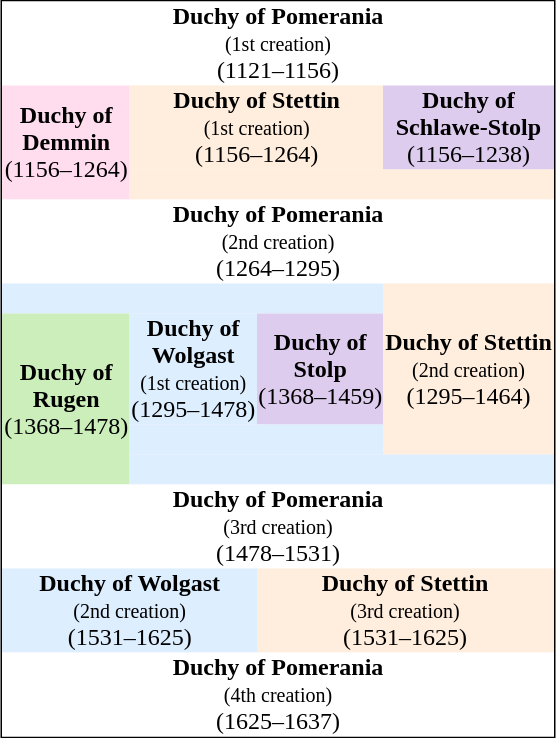<table align="center" style="border-spacing: 0px; border: 1px solid black; text-align: center;">
<tr>
<td colspan=4 style="background: #fff;"><strong>Duchy of Pomerania</strong><br><small>(1st creation)</small><br>(1121–1156)</td>
</tr>
<tr>
<td colspan=1 rowspan="2" style="background: #fde;"><strong>Duchy of<br>Demmin</strong><br>(1156–1264)</td>
<td colspan=2 style="background: #fedf;"><strong>Duchy of Stettin</strong><br><small>(1st creation)</small><br>(1156–1264)</td>
<td colspan=1 style="background: #dce;"><strong>Duchy of<br>Schlawe-Stolp</strong><br>(1156–1238)</td>
</tr>
<tr>
<td colspan=3 style="background: #fedf;">      </td>
</tr>
<tr>
<td colspan=4 style="background: #fff;"><strong>Duchy of Pomerania</strong><br><small>(2nd creation)</small><br>(1264–1295)</td>
</tr>
<tr>
<td colspan=3 style="background: #def;">      </td>
<td colspan=1 rowspan="3" style="background: #fedf;"><strong>Duchy of Stettin</strong><br><small>(2nd creation)</small><br>(1295–1464)</td>
</tr>
<tr>
<td colspan=1 rowspan="3" style="background: #ceb;"><strong>Duchy of<br>Rugen</strong><br>(1368–1478)</td>
<td colspan=1 style="background: #def;"><strong>Duchy of<br>Wolgast</strong><br><small>(1st creation)</small><br>(1295–1478)</td>
<td colspan=1 style="background: #dce;"><strong>Duchy of<br>Stolp</strong><br>(1368–1459)</td>
</tr>
<tr>
<td colspan=2 style="background: #def;">      </td>
</tr>
<tr>
<td colspan=3 style="background: #def;">      </td>
</tr>
<tr>
<td colspan=4 style="background: #fff;"><strong>Duchy of Pomerania</strong><br><small>(3rd creation)</small><br>(1478–1531)</td>
</tr>
<tr>
<td colspan=2 style="background: #def;"><strong>Duchy of Wolgast</strong><br><small>(2nd creation)</small><br>(1531–1625)</td>
<td colspan=2 style="background: #fedf;"><strong>Duchy of Stettin</strong><br><small>(3rd creation)</small><br>(1531–1625)</td>
</tr>
<tr>
<td colspan=4 style="background: #fff;"><strong>Duchy of Pomerania</strong><br><small>(4th creation)</small><br>(1625–1637)</td>
</tr>
</table>
